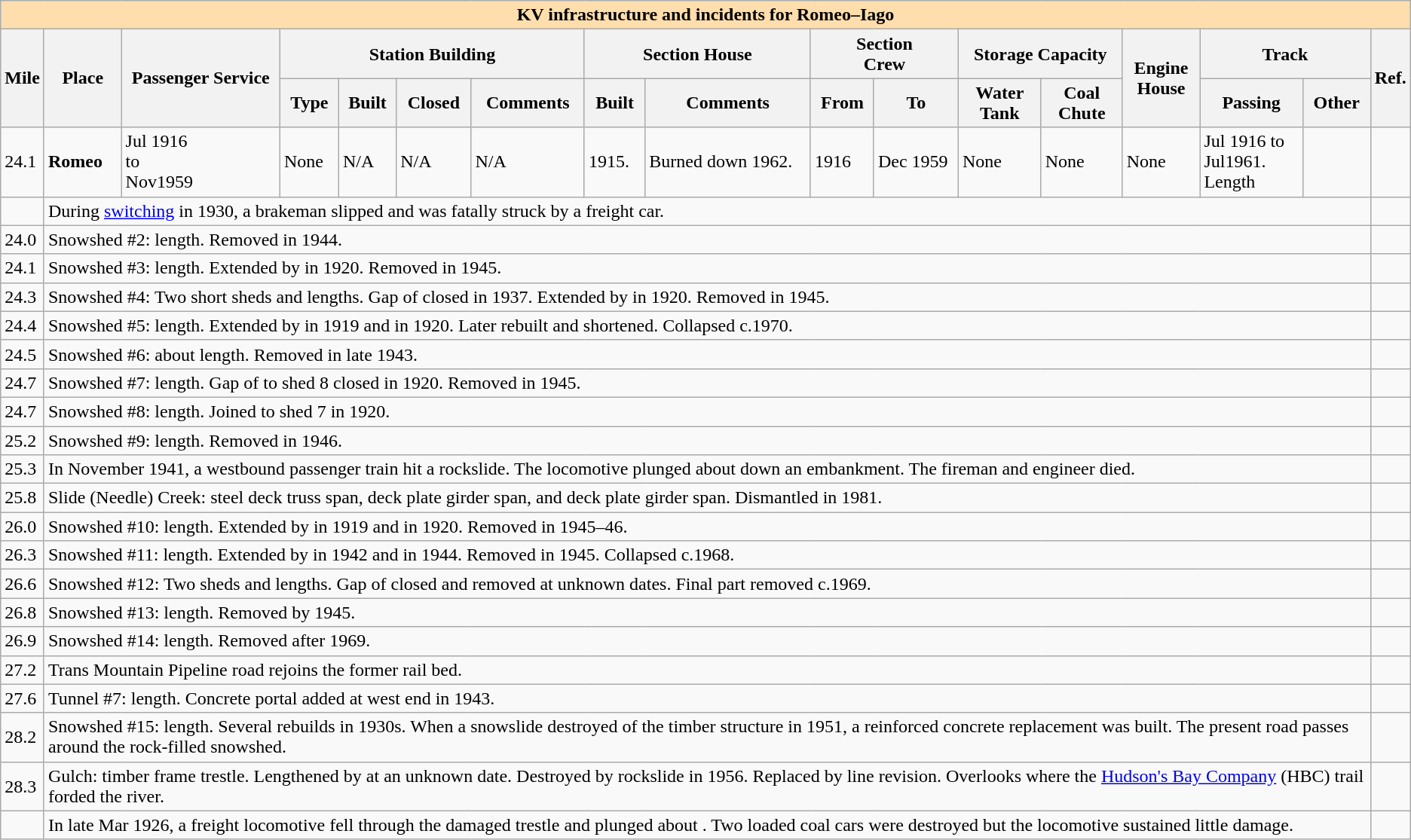<table class="wikitable">
<tr>
<th colspan="17" style="background:#ffdead;">KV infrastructure and incidents for Romeo–Iago</th>
</tr>
<tr>
<th rowspan=2>Mile<br></th>
<th rowspan=2>Place</th>
<th rowspan=2>Passenger Service</th>
<th colspan=4>Station Building</th>
<th colspan=2>Section House</th>
<th colspan=2>Section<br>Crew</th>
<th colspan=2>Storage Capacity</th>
<th rowspan=2>Engine<br>House</th>
<th colspan=2>Track</th>
<th rowspan=2>Ref.</th>
</tr>
<tr>
<th>Type</th>
<th>Built</th>
<th>Closed</th>
<th>Comments</th>
<th>Built</th>
<th>Comments</th>
<th>From</th>
<th>To</th>
<th>Water<br>Tank</th>
<th>Coal<br>Chute</th>
<th>Passing</th>
<th>Other</th>
</tr>
<tr>
<td>24.1</td>
<td><strong>Romeo</strong></td>
<td>Jul 1916<br>to<br> Nov1959</td>
<td>None</td>
<td>N/A</td>
<td>N/A</td>
<td>N/A</td>
<td>1915.</td>
<td>Burned down 1962.</td>
<td>1916</td>
<td>Dec 1959</td>
<td>None</td>
<td>None</td>
<td>None</td>
<td>Jul 1916 to<br>Jul1961.<br>Length </td>
<td></td>
<td></td>
</tr>
<tr>
<td></td>
<td colspan=15>During <a href='#'>switching</a> in 1930, a brakeman slipped and was fatally struck by a freight car.</td>
<td></td>
</tr>
<tr>
<td>24.0</td>
<td colspan=15>Snowshed #2:  length. Removed in 1944.</td>
<td></td>
</tr>
<tr>
<td>24.1</td>
<td colspan=15>Snowshed #3:  length. Extended by  in 1920. Removed in 1945.</td>
<td></td>
</tr>
<tr>
<td>24.3</td>
<td colspan=15>Snowshed #4: Two short sheds  and  lengths. Gap of  closed in 1937. Extended by  in 1920. Removed in 1945.</td>
<td></td>
</tr>
<tr>
<td>24.4</td>
<td colspan=15>Snowshed #5:  length. Extended by  in 1919 and  in 1920. Later rebuilt and shortened. Collapsed c.1970.</td>
<td></td>
</tr>
<tr>
<td>24.5</td>
<td colspan=15>Snowshed #6: about  length. Removed in late 1943.</td>
<td></td>
</tr>
<tr>
<td>24.7</td>
<td colspan=15>Snowshed #7:  length. Gap of  to shed 8 closed in 1920. Removed in 1945.</td>
<td></td>
</tr>
<tr>
<td>24.7</td>
<td colspan=15>Snowshed #8:  length. Joined to shed 7 in 1920.</td>
<td></td>
</tr>
<tr>
<td>25.2</td>
<td colspan=15>Snowshed #9:  length. Removed in 1946.</td>
<td></td>
</tr>
<tr>
<td>25.3</td>
<td colspan=15>In November 1941, a westbound passenger train hit a rockslide. The locomotive plunged about  down an embankment. The fireman and engineer died.</td>
<td></td>
</tr>
<tr>
<td>25.8</td>
<td colspan=15>Slide (Needle) Creek:  steel deck truss span,  deck plate girder span, and  deck plate girder span. Dismantled in 1981.</td>
<td></td>
</tr>
<tr>
<td>26.0</td>
<td colspan=15>Snowshed #10:  length. Extended by  in 1919 and  in 1920. Removed in 1945–46.</td>
<td></td>
</tr>
<tr>
<td>26.3</td>
<td colspan=15>Snowshed #11:  length. Extended by  in 1942 and  in 1944. Removed  in 1945. Collapsed c.1968.</td>
<td></td>
</tr>
<tr>
<td>26.6</td>
<td colspan=15>Snowshed #12: Two sheds  and  lengths. Gap of  closed and  removed at unknown dates. Final part removed c.1969.</td>
<td></td>
</tr>
<tr>
<td>26.8</td>
<td colspan=15>Snowshed #13:  length. Removed by 1945.</td>
<td></td>
</tr>
<tr>
<td>26.9</td>
<td colspan=15>Snowshed #14:  length. Removed after 1969.</td>
<td></td>
</tr>
<tr>
<td>27.2</td>
<td colspan=15>Trans Mountain Pipeline road rejoins the former rail bed.</td>
<td></td>
</tr>
<tr>
<td>27.6</td>
<td colspan=15>Tunnel #7:  length. Concrete portal added at west end in 1943.</td>
<td></td>
</tr>
<tr>
<td>28.2</td>
<td colspan=15>Snowshed #15:  length. Several rebuilds in 1930s. When a snowslide destroyed  of the timber structure in 1951, a  reinforced concrete replacement was built. The present road passes around the rock-filled snowshed.</td>
<td><br></td>
</tr>
<tr>
<td>28.3</td>
<td colspan=15>Gulch:  timber frame trestle. Lengthened by  at an unknown date. Destroyed by rockslide in 1956. Replaced by line revision. Overlooks where the <a href='#'>Hudson's Bay Company</a> (HBC) trail forded the river.</td>
<td></td>
</tr>
<tr>
<td></td>
<td colspan=15>In late Mar 1926, a freight locomotive fell through the damaged trestle and plunged about . Two loaded coal cars were destroyed but the locomotive sustained little damage.</td>
<td></td>
</tr>
</table>
